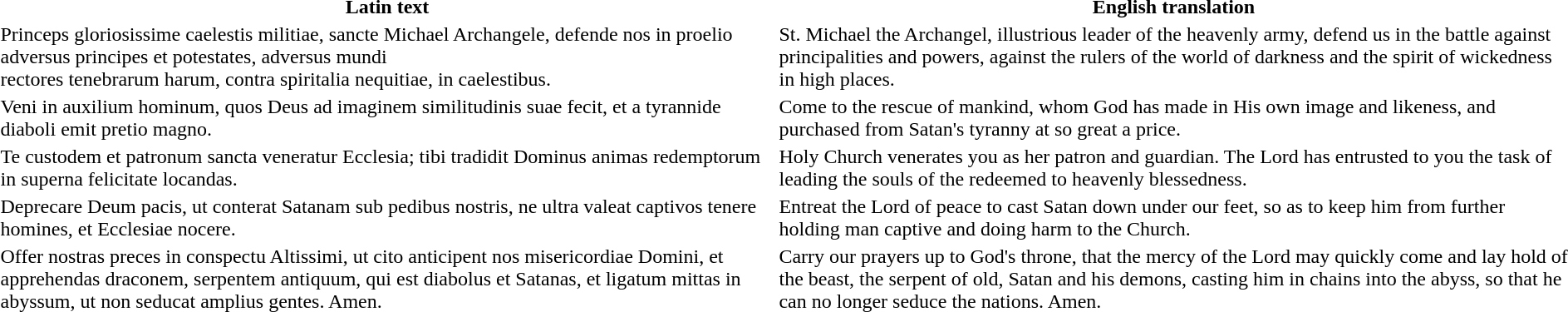<table>
<tr>
<th>Latin text</th>
<th>English translation</th>
</tr>
<tr>
<td>Princeps gloriosissime caelestis militiae, sancte Michael Archangele, defende nos in proelio adversus principes et potestates, adversus mundi<br>rectores tenebrarum harum, contra spiritalia nequitiae, in caelestibus.</td>
<td>St. Michael the Archangel, illustrious leader of the heavenly army, defend us in the battle against principalities and powers, against the rulers of the world of darkness and the spirit of wickedness in high places.</td>
</tr>
<tr>
<td>Veni in auxilium hominum, quos Deus ad imaginem similitudinis suae fecit, et a tyrannide diaboli emit pretio magno.</td>
<td>Come to the rescue of mankind, whom God has made in His own image and likeness, and purchased from Satan's tyranny at so great a price.</td>
</tr>
<tr>
<td>Te custodem et patronum sancta veneratur Ecclesia; tibi tradidit Dominus animas redemptorum in superna felicitate locandas.</td>
<td>Holy Church venerates you as her patron and guardian. The Lord has entrusted to you the task of leading the souls of the redeemed to heavenly blessedness.</td>
</tr>
<tr>
<td>Deprecare Deum pacis, ut conterat Satanam sub pedibus nostris, ne ultra valeat captivos tenere homines, et Ecclesiae nocere.</td>
<td>Entreat the Lord of peace to cast Satan down under our feet, so as to keep him from further holding man captive and doing harm to the Church.</td>
</tr>
<tr>
<td>Offer nostras preces in conspectu Altissimi, ut cito anticipent nos misericordiae Domini, et apprehendas draconem, serpentem antiquum, qui est diabolus et Satanas, et ligatum mittas in abyssum, ut non seducat amplius gentes. Amen.</td>
<td>Carry our prayers up to God's throne, that the mercy of the Lord may quickly come and lay hold of the beast, the serpent of old, Satan and his demons, casting him in chains into the abyss, so that he can no longer seduce the nations. Amen.</td>
</tr>
</table>
